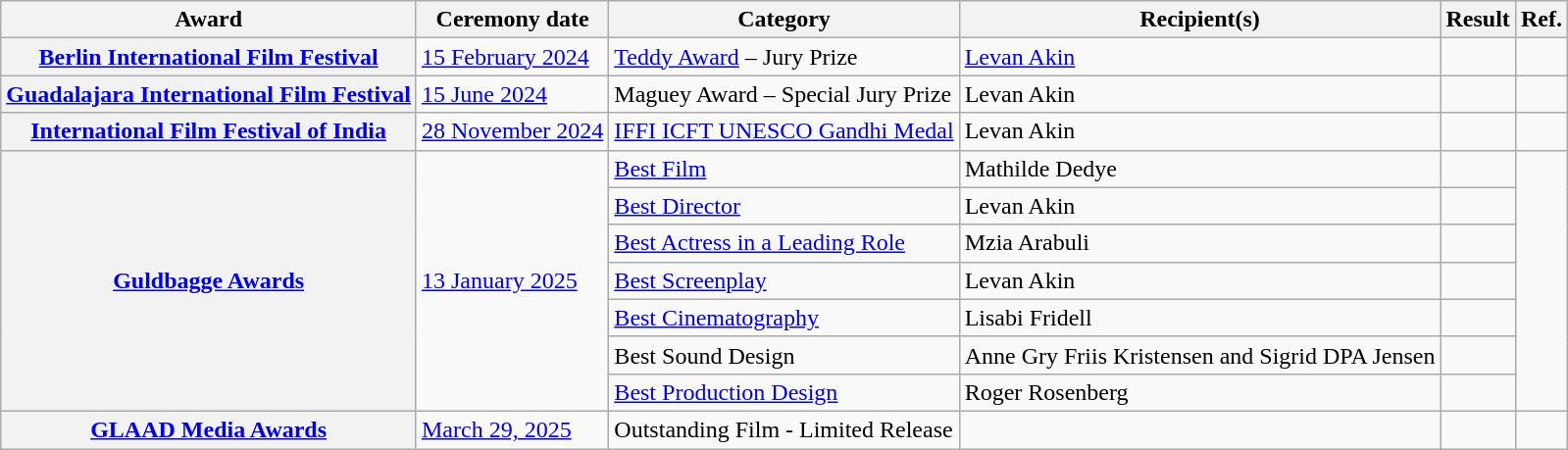<table class="wikitable sortable plainrowheaders">
<tr>
<th scope="col">Award</th>
<th scope="col">Ceremony date</th>
<th scope="col">Category</th>
<th scope="col">Recipient(s)</th>
<th scope="col">Result</th>
<th scope="col" class="unsortable">Ref.</th>
</tr>
<tr>
<th scope="row"><a href='#'>Berlin International Film Festival</a></th>
<td><a href='#'>15 February 2024</a></td>
<td><a href='#'>Teddy Award</a> – Jury Prize</td>
<td><a href='#'>Levan Akin</a></td>
<td></td>
<td align="center"></td>
</tr>
<tr>
<th scope="row"><a href='#'>Guadalajara International Film Festival</a></th>
<td><a href='#'>15 June 2024</a></td>
<td>Maguey Award – Special Jury Prize</td>
<td>Levan Akin</td>
<td></td>
<td align="center"></td>
</tr>
<tr>
<th scope="row"><a href='#'>International Film Festival of India</a></th>
<td><a href='#'>28 November 2024</a></td>
<td><a href='#'>IFFI ICFT UNESCO Gandhi Medal</a></td>
<td>Levan Akin</td>
<td></td>
<td align="center"></td>
</tr>
<tr>
<th scope="row" rowspan="7"><a href='#'>Guldbagge Awards</a></th>
<td rowspan="7"><a href='#'>13 January 2025</a></td>
<td><a href='#'>Best Film</a></td>
<td>Mathilde Dedye</td>
<td></td>
<td align="center" rowspan="7"></td>
</tr>
<tr>
<td><a href='#'>Best Director</a></td>
<td>Levan Akin</td>
<td></td>
</tr>
<tr>
<td><a href='#'>Best Actress in a Leading Role</a></td>
<td>Mzia Arabuli</td>
<td></td>
</tr>
<tr>
<td><a href='#'>Best Screenplay</a></td>
<td>Levan Akin</td>
<td></td>
</tr>
<tr>
<td><a href='#'>Best Cinematography</a></td>
<td>Lisabi Fridell</td>
<td></td>
</tr>
<tr>
<td>Best Sound Design</td>
<td>Anne Gry Friis Kristensen and Sigrid DPA Jensen</td>
<td></td>
</tr>
<tr>
<td><a href='#'>Best Production Design</a></td>
<td>Roger Rosenberg</td>
<td></td>
</tr>
<tr>
<th scope="row"><a href='#'>GLAAD Media Awards</a></th>
<td><a href='#'>March 29, 2025</a></td>
<td>Outstanding Film - Limited Release</td>
<td></td>
<td></td>
<td align="center"></td>
</tr>
</table>
